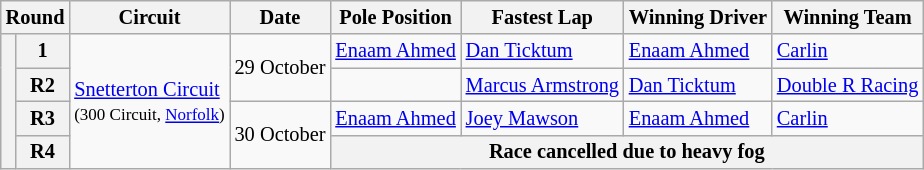<table class="wikitable" style="font-size: 85%">
<tr>
<th colspan=2>Round</th>
<th>Circuit</th>
<th>Date</th>
<th>Pole Position</th>
<th>Fastest Lap</th>
<th>Winning Driver</th>
<th>Winning Team</th>
</tr>
<tr>
<th rowspan=4></th>
<th>1</th>
<td rowspan=4><a href='#'>Snetterton Circuit</a><br><small>(300 Circuit, <a href='#'>Norfolk</a>)</small></td>
<td rowspan=2>29 October</td>
<td> <a href='#'>Enaam Ahmed</a></td>
<td> <a href='#'>Dan Ticktum</a></td>
<td> <a href='#'>Enaam Ahmed</a></td>
<td><a href='#'>Carlin</a></td>
</tr>
<tr>
<th>R2</th>
<td></td>
<td> <a href='#'>Marcus Armstrong</a></td>
<td> <a href='#'>Dan Ticktum</a></td>
<td><a href='#'>Double R Racing</a></td>
</tr>
<tr>
<th>R3</th>
<td rowspan=2>30 October</td>
<td> <a href='#'>Enaam Ahmed</a></td>
<td> <a href='#'>Joey Mawson</a></td>
<td> <a href='#'>Enaam Ahmed</a></td>
<td><a href='#'>Carlin</a></td>
</tr>
<tr>
<th>R4</th>
<th colspan=4>Race cancelled due to heavy fog</th>
</tr>
</table>
